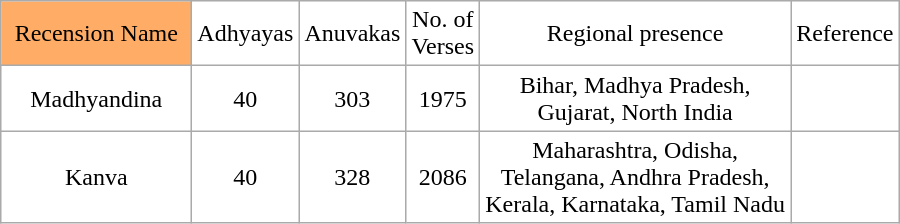<table class="wikitable" align=center style = " background: transparent; ">
<tr style="text-align: center;">
<td width=120px style="background: #ffad66;">Recension Name</td>
<td width=40px>Adhyayas</td>
<td width=40px>Anuvakas</td>
<td width= 40px>No. of Verses</td>
<td width= 200px>Regional presence</td>
<td width=60px>Reference</td>
</tr>
<tr style="text-align: center;">
<td width=120px>Madhyandina</td>
<td width=40px>40</td>
<td width=40px>303</td>
<td width= 40px>1975</td>
<td width= 200px>Bihar, Madhya Pradesh, Gujarat, North India</td>
<td width=60px></td>
</tr>
<tr style="text-align: center;">
<td width=120px>Kanva</td>
<td width=40px>40</td>
<td width=40px>328</td>
<td width= 40px>2086</td>
<td width= 200px>Maharashtra, Odisha, Telangana, Andhra Pradesh, Kerala, Karnataka, Tamil Nadu</td>
<td width=60px></td>
</tr>
</table>
